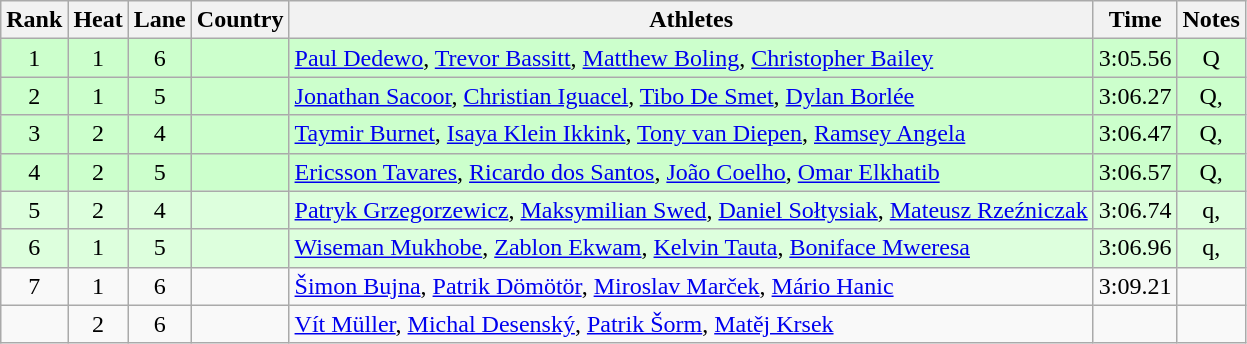<table class="wikitable sortable" style="text-align:center">
<tr>
<th>Rank</th>
<th>Heat</th>
<th>Lane</th>
<th>Country</th>
<th>Athletes</th>
<th>Time</th>
<th>Notes</th>
</tr>
<tr bgcolor=ccffcc>
<td>1</td>
<td>1</td>
<td>6</td>
<td align=left></td>
<td align="left"><a href='#'>Paul Dedewo</a>, <a href='#'>Trevor Bassitt</a>, <a href='#'>Matthew Boling</a>, <a href='#'>Christopher Bailey</a></td>
<td>3:05.56</td>
<td>Q</td>
</tr>
<tr bgcolor=ccffcc>
<td>2</td>
<td>1</td>
<td>5</td>
<td align=left></td>
<td align="left"><a href='#'>Jonathan Sacoor</a>, <a href='#'>Christian Iguacel</a>, <a href='#'>Tibo De Smet</a>, <a href='#'>Dylan Borlée</a></td>
<td>3:06.27</td>
<td>Q, </td>
</tr>
<tr bgcolor=ccffcc>
<td>3</td>
<td>2</td>
<td>4</td>
<td align="left"></td>
<td align="left"><a href='#'>Taymir Burnet</a>, <a href='#'>Isaya Klein Ikkink</a>, <a href='#'>Tony van Diepen</a>, <a href='#'>Ramsey Angela</a></td>
<td>3:06.47</td>
<td>Q, </td>
</tr>
<tr bgcolor=ccffcc>
<td>4</td>
<td>2</td>
<td>5</td>
<td align="left"></td>
<td align="left"><a href='#'>Ericsson Tavares</a>, <a href='#'>Ricardo dos Santos</a>, <a href='#'>João Coelho</a>, <a href='#'>Omar Elkhatib</a></td>
<td>3:06.57</td>
<td>Q, </td>
</tr>
<tr bgcolor="ddffdd">
<td>5</td>
<td>2</td>
<td>4</td>
<td align="left"></td>
<td align="left"><a href='#'>Patryk Grzegorzewicz</a>, <a href='#'>Maksymilian Swed</a>, <a href='#'>Daniel Sołtysiak</a>, <a href='#'>Mateusz Rzeźniczak</a></td>
<td>3:06.74</td>
<td>q, </td>
</tr>
<tr bgcolor="ddffdd">
<td>6</td>
<td>1</td>
<td>5</td>
<td align="left"></td>
<td align="left"><a href='#'>Wiseman Mukhobe</a>, <a href='#'>Zablon Ekwam</a>, <a href='#'>Kelvin Tauta</a>, <a href='#'>Boniface Mweresa</a></td>
<td>3:06.96</td>
<td>q, </td>
</tr>
<tr>
<td>7</td>
<td>1</td>
<td>6</td>
<td align="left"></td>
<td align="left"><a href='#'>Šimon Bujna</a>, <a href='#'>Patrik Dömötör</a>, <a href='#'>Miroslav Marček</a>, <a href='#'>Mário Hanic</a></td>
<td>3:09.21</td>
<td></td>
</tr>
<tr>
<td></td>
<td>2</td>
<td>6</td>
<td align=left></td>
<td align="left"><a href='#'>Vít Müller</a>, <a href='#'>Michal Desenský</a>, <a href='#'>Patrik Šorm</a>, <a href='#'>Matěj Krsek</a></td>
<td></td>
<td></td>
</tr>
</table>
